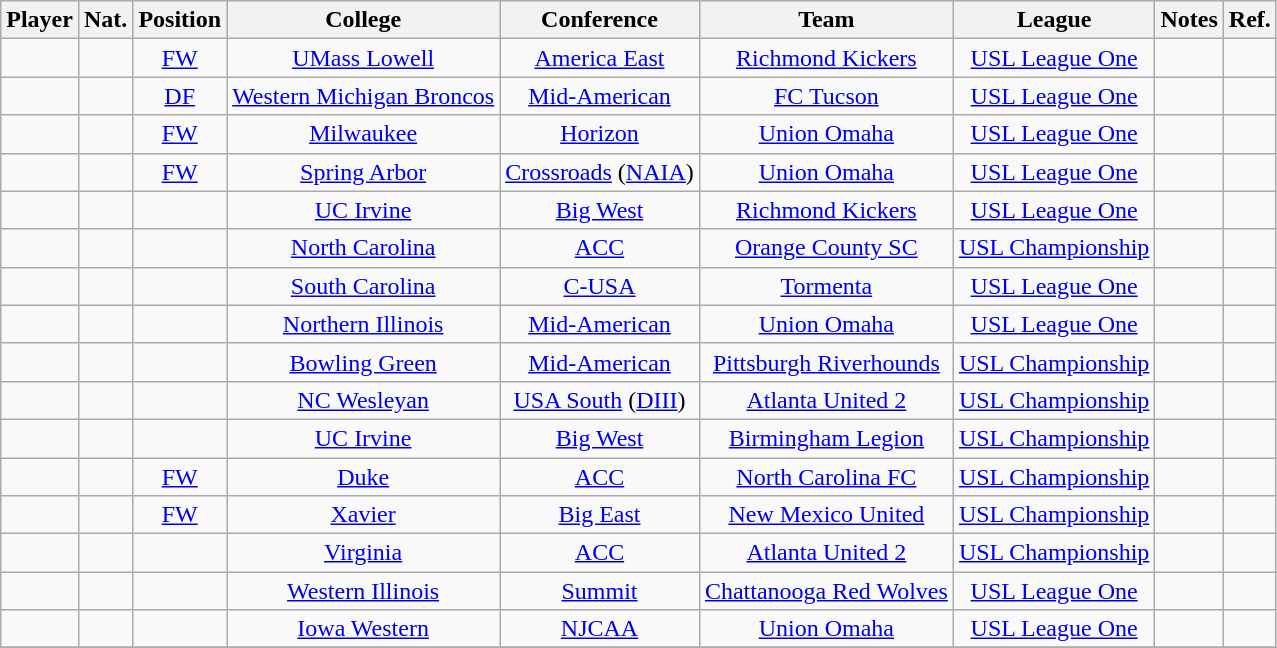<table class="wikitable sortable" style="text-align:center">
<tr>
<th>Player</th>
<th>Nat.</th>
<th>Position</th>
<th>College</th>
<th>Conference</th>
<th>Team</th>
<th>League</th>
<th class="unsortable">Notes</th>
<th class="unsortable">Ref.</th>
</tr>
<tr>
<td></td>
<td></td>
<td><a href='#'>FW</a></td>
<td><a href='#'>UMass Lowell</a></td>
<td><a href='#'>America East</a></td>
<td><a href='#'>Richmond Kickers</a></td>
<td><a href='#'>USL League One</a></td>
<td></td>
<td></td>
</tr>
<tr>
<td></td>
<td></td>
<td><a href='#'>DF</a></td>
<td><a href='#'>Western Michigan Broncos</a></td>
<td><a href='#'>Mid-American</a></td>
<td><a href='#'>FC Tucson</a></td>
<td><a href='#'>USL League One</a></td>
<td></td>
<td></td>
</tr>
<tr>
<td></td>
<td></td>
<td><a href='#'>FW</a></td>
<td><a href='#'>Milwaukee</a></td>
<td><a href='#'>Horizon</a></td>
<td><a href='#'>Union Omaha</a></td>
<td><a href='#'>USL League One</a></td>
<td></td>
<td></td>
</tr>
<tr>
<td></td>
<td></td>
<td><a href='#'>FW</a></td>
<td><a href='#'>Spring Arbor</a></td>
<td><a href='#'>Crossroads</a> (<a href='#'>NAIA</a>)</td>
<td><a href='#'>Union Omaha</a></td>
<td><a href='#'>USL League One</a></td>
<td></td>
<td></td>
</tr>
<tr>
<td></td>
<td></td>
<td></td>
<td><a href='#'>UC Irvine</a></td>
<td><a href='#'>Big West</a></td>
<td><a href='#'>Richmond Kickers</a></td>
<td><a href='#'>USL League One</a></td>
<td></td>
<td></td>
</tr>
<tr>
<td></td>
<td></td>
<td></td>
<td><a href='#'>North Carolina</a></td>
<td><a href='#'>ACC</a></td>
<td><a href='#'>Orange County SC</a></td>
<td><a href='#'>USL Championship</a></td>
<td></td>
<td></td>
</tr>
<tr>
<td></td>
<td></td>
<td></td>
<td><a href='#'>South Carolina</a></td>
<td><a href='#'>C-USA</a></td>
<td><a href='#'>Tormenta</a></td>
<td><a href='#'>USL League One</a></td>
<td></td>
<td></td>
</tr>
<tr>
<td></td>
<td></td>
<td></td>
<td><a href='#'>Northern Illinois</a></td>
<td><a href='#'>Mid-American</a></td>
<td><a href='#'>Union Omaha</a></td>
<td><a href='#'>USL League One</a></td>
<td></td>
<td></td>
</tr>
<tr>
<td></td>
<td></td>
<td></td>
<td><a href='#'>Bowling Green</a></td>
<td><a href='#'>Mid-American</a></td>
<td><a href='#'>Pittsburgh Riverhounds</a></td>
<td><a href='#'>USL Championship</a></td>
<td></td>
<td></td>
</tr>
<tr>
<td></td>
<td></td>
<td></td>
<td><a href='#'>NC Wesleyan</a></td>
<td><a href='#'>USA South</a> (<a href='#'>DIII</a>)</td>
<td><a href='#'>Atlanta United 2</a></td>
<td><a href='#'>USL Championship</a></td>
<td></td>
<td></td>
</tr>
<tr>
<td></td>
<td></td>
<td></td>
<td><a href='#'>UC Irvine</a></td>
<td><a href='#'>Big West</a></td>
<td><a href='#'>Birmingham Legion</a></td>
<td><a href='#'>USL Championship</a></td>
<td></td>
<td></td>
</tr>
<tr>
<td></td>
<td></td>
<td><a href='#'>FW</a></td>
<td><a href='#'>Duke</a></td>
<td><a href='#'>ACC</a></td>
<td><a href='#'>North Carolina FC</a></td>
<td><a href='#'>USL Championship</a></td>
<td></td>
<td></td>
</tr>
<tr>
<td></td>
<td></td>
<td><a href='#'>FW</a></td>
<td><a href='#'>Xavier</a></td>
<td><a href='#'>Big East</a></td>
<td><a href='#'>New Mexico United</a></td>
<td><a href='#'>USL Championship</a></td>
<td></td>
<td></td>
</tr>
<tr>
<td></td>
<td></td>
<td></td>
<td><a href='#'>Virginia</a></td>
<td><a href='#'>ACC</a></td>
<td><a href='#'>Atlanta United 2</a></td>
<td><a href='#'>USL Championship</a></td>
<td></td>
<td></td>
</tr>
<tr>
<td></td>
<td></td>
<td></td>
<td><a href='#'>Western Illinois</a></td>
<td><a href='#'>Summit</a></td>
<td><a href='#'>Chattanooga Red Wolves</a></td>
<td><a href='#'>USL League One</a></td>
<td></td>
<td></td>
</tr>
<tr>
<td></td>
<td></td>
<td></td>
<td><a href='#'>Iowa Western</a></td>
<td><a href='#'>NJCAA</a></td>
<td><a href='#'>Union Omaha</a></td>
<td><a href='#'>USL League One</a></td>
<td></td>
<td></td>
</tr>
<tr>
</tr>
</table>
